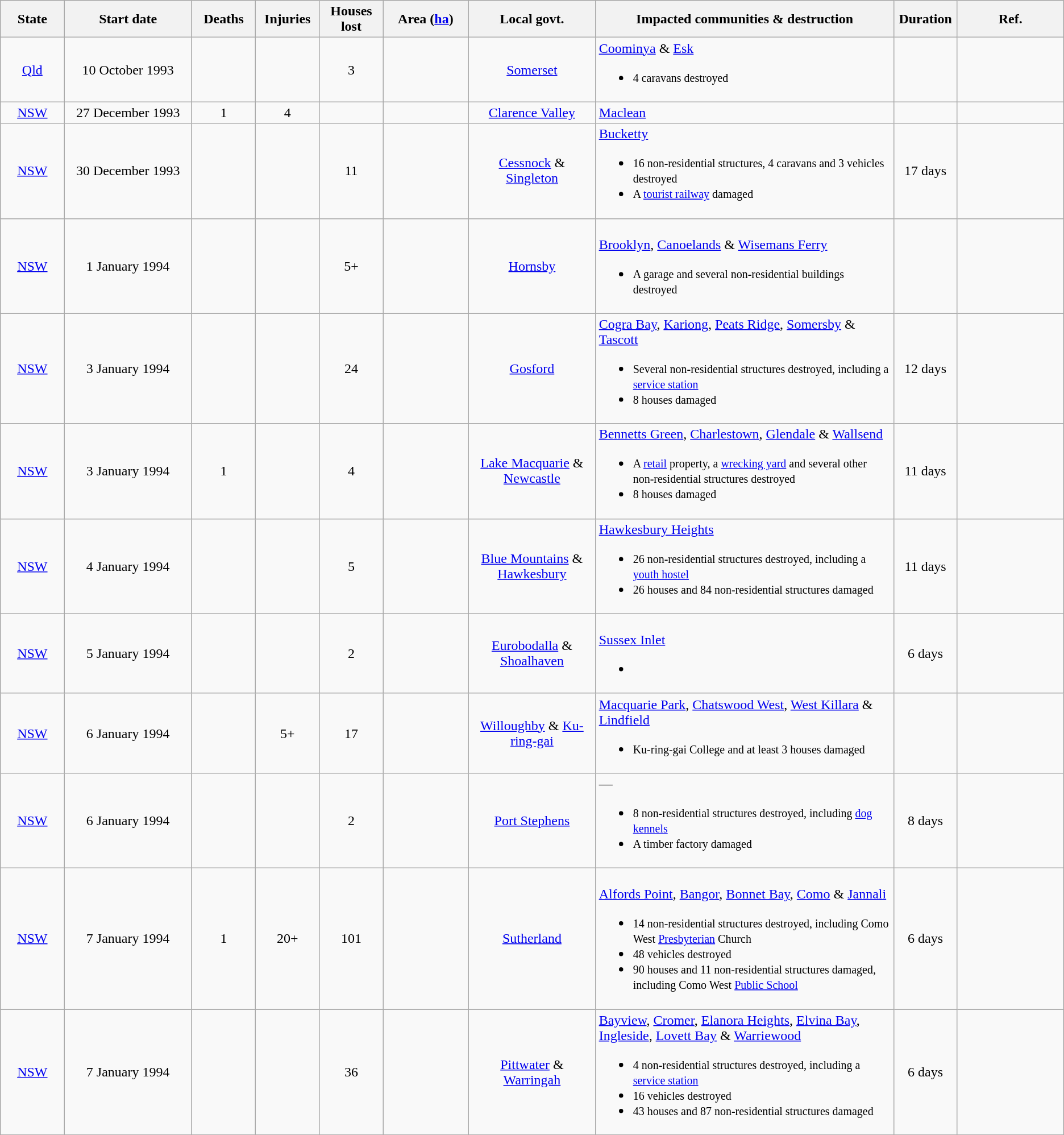<table class="wikitable sortable">
<tr>
<th scope="col" width="6%" align="center">State</th>
<th scope="col" width="12%" align="center">Start date</th>
<th scope="col" width="6%" align="center">Deaths</th>
<th scope="col" width="6%" align="center">Injuries</th>
<th scope="col" width="6%" align="center">Houses lost</th>
<th scope="col" width="8%" align="center">Area (<a href='#'>ha</a>)</th>
<th scope="col" width="12%" align="center">Local govt.</th>
<th scope="col" align="center" class="unsortable">Impacted communities & destruction</th>
<th scope="col" width="6%" align="center" class="unsortable">Duration</th>
<th scope="col" width="10%" align="center" class="unsortable">Ref.</th>
</tr>
<tr>
<td style="text-align:center;"><a href='#'>Qld</a></td>
<td style="text-align:center;">10 October 1993</td>
<td style="text-align:center;"></td>
<td style="text-align:center;"></td>
<td style="text-align:center;">3</td>
<td style="text-align:center;"></td>
<td style="text-align:center;"><a href='#'>Somerset</a></td>
<td><a href='#'>Coominya</a> & <a href='#'>Esk</a><br><ul><li><small>4 caravans destroyed</small></li></ul></td>
<td style="text-align:center;"></td>
<td style="text-align:center;"></td>
</tr>
<tr>
<td style="text-align:center;"><a href='#'>NSW</a></td>
<td style="text-align:center;">27 December 1993</td>
<td style="text-align:center;">1</td>
<td style="text-align:center;">4</td>
<td style="text-align:center;"></td>
<td style="text-align:center;"></td>
<td style="text-align:center;"><a href='#'>Clarence Valley</a></td>
<td><a href='#'>Maclean</a></td>
<td style="text-align:center;"></td>
<td style="text-align:center;"></td>
</tr>
<tr>
<td style="text-align:center;"><a href='#'>NSW</a></td>
<td style="text-align:center;">30 December 1993</td>
<td style="text-align:center;"></td>
<td style="text-align:center;"></td>
<td style="text-align:center;">11</td>
<td style="text-align:center;"></td>
<td style="text-align:center;"><a href='#'>Cessnock</a> & <a href='#'>Singleton</a></td>
<td><a href='#'>Bucketty</a><br><ul><li><small>16 non-residential structures, 4 caravans and 3 vehicles destroyed</small></li><li><small>A <a href='#'>tourist railway</a> damaged</small></li></ul></td>
<td style="text-align:center;">17 days</td>
<td style="text-align:center;"></td>
</tr>
<tr>
<td style="text-align:center;"><a href='#'>NSW</a></td>
<td style="text-align:center;">1 January 1994</td>
<td style="text-align:center;"></td>
<td style="text-align:center;"></td>
<td style="text-align:center;">5+</td>
<td style="text-align:center;"></td>
<td style="text-align:center;"><a href='#'>Hornsby</a></td>
<td><br><a href='#'>Brooklyn</a>, <a href='#'>Canoelands</a> & <a href='#'>Wisemans Ferry</a><ul><li><small>A garage and several non-residential buildings destroyed</small></li></ul></td>
<td style="text-align:center;"></td>
<td style="text-align:center;"></td>
</tr>
<tr>
<td style="text-align:center;"><a href='#'>NSW</a></td>
<td style="text-align:center;">3 January 1994</td>
<td style="text-align:center;"></td>
<td style="text-align:center;"></td>
<td style="text-align:center;">24</td>
<td style="text-align:center;"></td>
<td style="text-align:center;"><a href='#'>Gosford</a></td>
<td><a href='#'>Cogra Bay</a>, <a href='#'>Kariong</a>, <a href='#'>Peats Ridge</a>, <a href='#'>Somersby</a> & <a href='#'>Tascott</a><br><ul><li><small>Several non-residential structures destroyed, including a <a href='#'>service station</a></small></li><li><small>8 houses damaged</small></li></ul></td>
<td style="text-align:center;">12 days</td>
<td style="text-align:center;"></td>
</tr>
<tr>
<td style="text-align:center;"><a href='#'>NSW</a></td>
<td style="text-align:center;">3 January 1994</td>
<td style="text-align:center;">1</td>
<td style="text-align:center;"></td>
<td style="text-align:center;">4</td>
<td style="text-align:center;"></td>
<td style="text-align:center;"><a href='#'>Lake Macquarie</a> & <a href='#'>Newcastle</a></td>
<td><a href='#'>Bennetts Green</a>, <a href='#'>Charlestown</a>, <a href='#'>Glendale</a> & <a href='#'>Wallsend</a><br><ul><li><small>A <a href='#'>retail</a> property, a <a href='#'>wrecking yard</a> and several other non-residential structures destroyed</small></li><li><small>8 houses damaged</small></li></ul></td>
<td style="text-align:center;">11 days</td>
<td style="text-align:center;"></td>
</tr>
<tr>
<td style="text-align:center;"><a href='#'>NSW</a></td>
<td style="text-align:center;">4 January 1994</td>
<td style="text-align:center;"></td>
<td style="text-align:center;"></td>
<td style="text-align:center;">5</td>
<td style="text-align:center;"></td>
<td style="text-align:center;"><a href='#'>Blue Mountains</a> & <a href='#'>Hawkesbury</a></td>
<td><a href='#'>Hawkesbury Heights</a><br><ul><li><small>26 non-residential structures destroyed, including a <a href='#'>youth hostel</a></small></li><li><small>26 houses and 84 non-residential structures damaged</small></li></ul></td>
<td style="text-align:center;">11 days</td>
<td style="text-align:center;"></td>
</tr>
<tr>
<td style="text-align:center;"><a href='#'>NSW</a></td>
<td style="text-align:center;">5 January 1994</td>
<td style="text-align:center;"></td>
<td style="text-align:center;"></td>
<td style="text-align:center;">2</td>
<td style="text-align:center;"></td>
<td style="text-align:center;"><a href='#'>Eurobodalla</a> & <a href='#'>Shoalhaven</a></td>
<td><br><a href='#'>Sussex Inlet</a><ul><li></li></ul></td>
<td style="text-align:center;">6 days</td>
<td style="text-align:center;"></td>
</tr>
<tr>
<td style="text-align:center;"><a href='#'>NSW</a></td>
<td style="text-align:center;">6 January 1994</td>
<td style="text-align:center;"></td>
<td style="text-align:center;">5+</td>
<td style="text-align:center;">17</td>
<td style="text-align:center;"></td>
<td style="text-align:center;"><a href='#'>Willoughby</a> & <a href='#'>Ku-ring-gai</a></td>
<td><a href='#'>Macquarie Park</a>, <a href='#'>Chatswood West</a>, <a href='#'>West Killara</a> & <a href='#'>Lindfield</a><br><ul><li><small>Ku-ring-gai College and at least 3 houses damaged</small></li></ul></td>
<td style="text-align:center;"></td>
<td style="text-align:center;"></td>
</tr>
<tr>
<td style="text-align:center;"><a href='#'>NSW</a></td>
<td style="text-align:center;">6 January 1994</td>
<td style="text-align:center;"></td>
<td style="text-align:center;"></td>
<td style="text-align:center;">2</td>
<td style="text-align:center;"></td>
<td style="text-align:center;"><a href='#'>Port Stephens</a></td>
<td>—<br><ul><li><small>8 non-residential structures destroyed, including <a href='#'>dog kennels</a></small></li><li><small>A timber factory damaged</small></li></ul></td>
<td style="text-align:center;">8 days</td>
<td style="text-align:center;"></td>
</tr>
<tr>
<td style="text-align:center;"><a href='#'>NSW</a></td>
<td style="text-align:center;">7 January 1994</td>
<td style="text-align:center;">1</td>
<td style="text-align:center;">20+</td>
<td style="text-align:center;">101</td>
<td style="text-align:center;"></td>
<td style="text-align:center;"><a href='#'>Sutherland</a></td>
<td><br><a href='#'>Alfords Point</a>, <a href='#'>Bangor</a>, <a href='#'>Bonnet Bay</a>, <a href='#'>Como</a> & <a href='#'>Jannali</a><ul><li><small>14 non-residential structures destroyed, including Como West <a href='#'>Presbyterian</a> Church</small></li><li><small>48 vehicles destroyed</small></li><li><small>90 houses and 11 non-residential structures damaged, including Como West <a href='#'>Public School</a></small></li></ul></td>
<td style="text-align:center;">6 days</td>
<td style="text-align:center;"></td>
</tr>
<tr>
<td style="text-align:center;"><a href='#'>NSW</a></td>
<td style="text-align:center;">7 January 1994</td>
<td style="text-align:center;"></td>
<td style="text-align:center;"></td>
<td style="text-align:center;">36</td>
<td style="text-align:center;"></td>
<td style="text-align:center;"><a href='#'>Pittwater</a> & <a href='#'>Warringah</a></td>
<td><a href='#'>Bayview</a>, <a href='#'>Cromer</a>, <a href='#'>Elanora Heights</a>, <a href='#'>Elvina Bay</a>, <a href='#'>Ingleside</a>, <a href='#'>Lovett Bay</a> & <a href='#'>Warriewood</a><br><ul><li><small>4 non-residential structures destroyed, including a <a href='#'>service station</a></small></li><li><small>16 vehicles destroyed</small></li><li><small>43 houses and 87 non-residential structures damaged</small></li></ul></td>
<td style="text-align:center;">6 days</td>
<td style="text-align:center;"></td>
</tr>
<tr>
</tr>
</table>
